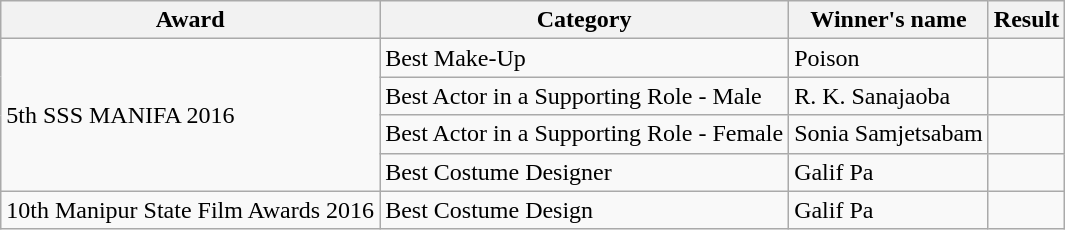<table class="wikitable sortable">
<tr>
<th>Award</th>
<th>Category</th>
<th>Winner's name</th>
<th>Result</th>
</tr>
<tr>
<td rowspan="4">5th SSS MANIFA 2016</td>
<td>Best Make-Up</td>
<td>Poison</td>
<td></td>
</tr>
<tr>
<td>Best Actor in a Supporting Role - Male</td>
<td>R. K. Sanajaoba</td>
<td></td>
</tr>
<tr>
<td>Best Actor in a Supporting Role - Female</td>
<td>Sonia Samjetsabam</td>
<td></td>
</tr>
<tr>
<td>Best Costume Designer</td>
<td>Galif Pa</td>
<td></td>
</tr>
<tr>
<td>10th Manipur State Film Awards 2016</td>
<td>Best Costume Design</td>
<td>Galif Pa</td>
<td></td>
</tr>
</table>
